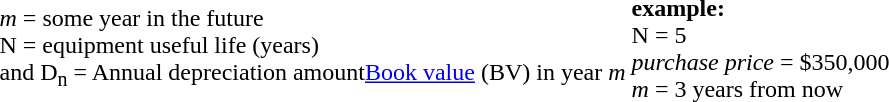<table>
<tr>
<td width=50%><br><em>m</em> = some year in the future<br>N = equipment useful life (years)<br>and D<sub>n</sub> = Annual depreciation amount<a href='#'>Book value</a> (BV) in year <em>m</em></td>
<td width=50%><br><strong>example:</strong><br>N = 5<br><em>purchase price</em> = $350,000<br><em>m</em> = 3 years from now</td>
</tr>
</table>
